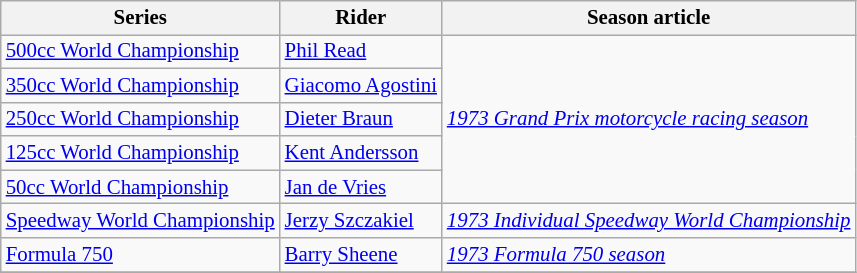<table class="wikitable" style="font-size: 87%;">
<tr>
<th>Series</th>
<th>Rider</th>
<th>Season article</th>
</tr>
<tr>
<td><a href='#'>500cc World Championship</a></td>
<td> <a href='#'>Phil Read</a></td>
<td rowspan=5><em><a href='#'>1973 Grand Prix motorcycle racing season</a></em></td>
</tr>
<tr>
<td><a href='#'>350cc World Championship</a></td>
<td> <a href='#'>Giacomo Agostini</a></td>
</tr>
<tr>
<td><a href='#'>250cc World Championship</a></td>
<td> <a href='#'>Dieter Braun</a></td>
</tr>
<tr>
<td><a href='#'>125cc World Championship</a></td>
<td> <a href='#'>Kent Andersson</a></td>
</tr>
<tr>
<td><a href='#'>50cc World Championship</a></td>
<td> <a href='#'>Jan de Vries</a></td>
</tr>
<tr>
<td><a href='#'>Speedway World Championship</a></td>
<td> <a href='#'>Jerzy Szczakiel</a></td>
<td><em><a href='#'>1973 Individual Speedway World Championship</a></em></td>
</tr>
<tr>
<td><a href='#'>Formula 750</a></td>
<td> <a href='#'>Barry Sheene</a></td>
<td><em><a href='#'>1973 Formula 750 season</a></em></td>
</tr>
<tr>
</tr>
</table>
